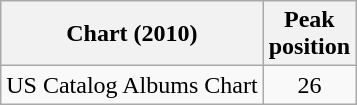<table class="wikitable sortable">
<tr>
<th>Chart (2010)</th>
<th>Peak<br>position</th>
</tr>
<tr>
<td>US Catalog Albums Chart</td>
<td style="text-align:center;">26</td>
</tr>
</table>
